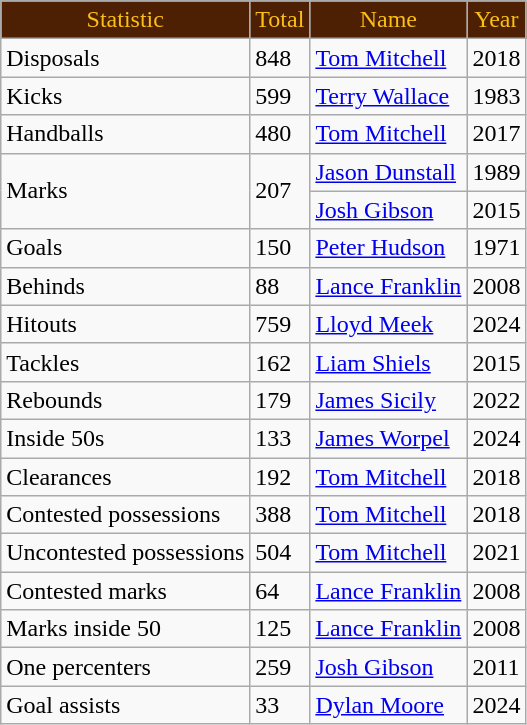<table class="wikitable" style="text-align:left;">
<tr style="color:#fbbf15; text-align:center; background:#4d2004;">
<td>Statistic</td>
<td>Total</td>
<td>Name</td>
<td>Year</td>
</tr>
<tr>
<td>Disposals</td>
<td>848</td>
<td><a href='#'>Tom Mitchell</a></td>
<td>2018</td>
</tr>
<tr>
<td>Kicks</td>
<td>599</td>
<td><a href='#'>Terry Wallace</a></td>
<td>1983</td>
</tr>
<tr>
<td>Handballs</td>
<td>480</td>
<td><a href='#'>Tom Mitchell</a></td>
<td>2017</td>
</tr>
<tr>
<td rowspan="2">Marks</td>
<td rowspan="2">207</td>
<td><a href='#'>Jason Dunstall</a></td>
<td>1989</td>
</tr>
<tr>
<td><a href='#'>Josh Gibson</a></td>
<td>2015</td>
</tr>
<tr>
<td>Goals</td>
<td>150</td>
<td><a href='#'>Peter Hudson</a></td>
<td>1971</td>
</tr>
<tr>
<td>Behinds</td>
<td>88</td>
<td><a href='#'>Lance Franklin</a></td>
<td>2008</td>
</tr>
<tr>
<td>Hitouts</td>
<td>759</td>
<td><a href='#'>Lloyd Meek</a></td>
<td>2024</td>
</tr>
<tr>
<td>Tackles</td>
<td>162</td>
<td><a href='#'>Liam Shiels</a></td>
<td>2015</td>
</tr>
<tr>
<td>Rebounds</td>
<td>179</td>
<td><a href='#'>James Sicily</a></td>
<td>2022</td>
</tr>
<tr>
<td>Inside 50s</td>
<td>133</td>
<td><a href='#'>James Worpel</a></td>
<td>2024</td>
</tr>
<tr>
<td>Clearances</td>
<td>192</td>
<td><a href='#'>Tom Mitchell</a></td>
<td>2018</td>
</tr>
<tr>
<td>Contested possessions</td>
<td>388</td>
<td><a href='#'>Tom Mitchell</a></td>
<td>2018</td>
</tr>
<tr>
<td>Uncontested possessions</td>
<td>504</td>
<td><a href='#'>Tom Mitchell</a></td>
<td>2021</td>
</tr>
<tr>
<td>Contested marks</td>
<td>64</td>
<td><a href='#'>Lance Franklin</a></td>
<td>2008</td>
</tr>
<tr>
<td>Marks inside 50</td>
<td>125</td>
<td><a href='#'>Lance Franklin</a></td>
<td>2008</td>
</tr>
<tr>
<td>One percenters</td>
<td>259</td>
<td><a href='#'>Josh Gibson</a></td>
<td>2011</td>
</tr>
<tr>
<td>Goal assists</td>
<td>33</td>
<td><a href='#'>Dylan Moore</a></td>
<td>2024</td>
</tr>
</table>
